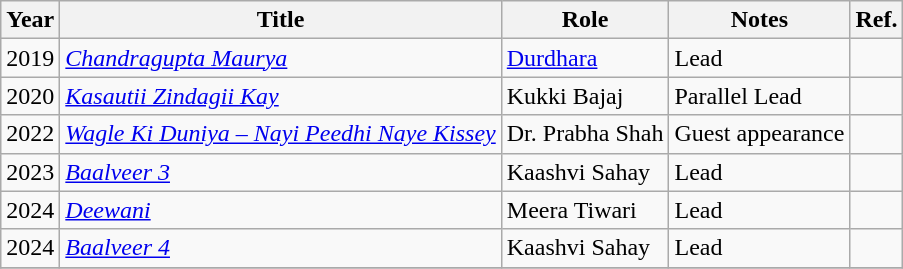<table class="wikitable sortable">
<tr>
<th>Year</th>
<th>Title</th>
<th>Role</th>
<th>Notes</th>
<th>Ref.</th>
</tr>
<tr>
<td>2019</td>
<td><em><a href='#'>Chandragupta Maurya</a></em></td>
<td><a href='#'>Durdhara</a></td>
<td>Lead</td>
<td></td>
</tr>
<tr>
<td>2020</td>
<td><em><a href='#'>Kasautii Zindagii Kay</a></em></td>
<td>Kukki Bajaj</td>
<td>Parallel Lead</td>
<td></td>
</tr>
<tr>
<td>2022</td>
<td><em><a href='#'>Wagle Ki Duniya – Nayi Peedhi Naye Kissey</a></em></td>
<td>Dr. Prabha Shah</td>
<td>Guest appearance</td>
<td></td>
</tr>
<tr>
<td>2023</td>
<td><em><a href='#'>Baalveer 3</a></em></td>
<td>Kaashvi Sahay</td>
<td>Lead</td>
<td></td>
</tr>
<tr>
<td>2024</td>
<td><em><a href='#'>Deewani</a></em></td>
<td>Meera Tiwari</td>
<td>Lead</td>
<td></td>
</tr>
<tr>
<td>2024</td>
<td><em><a href='#'>Baalveer 4</a></em></td>
<td>Kaashvi Sahay</td>
<td>Lead</td>
<td></td>
</tr>
<tr>
</tr>
</table>
